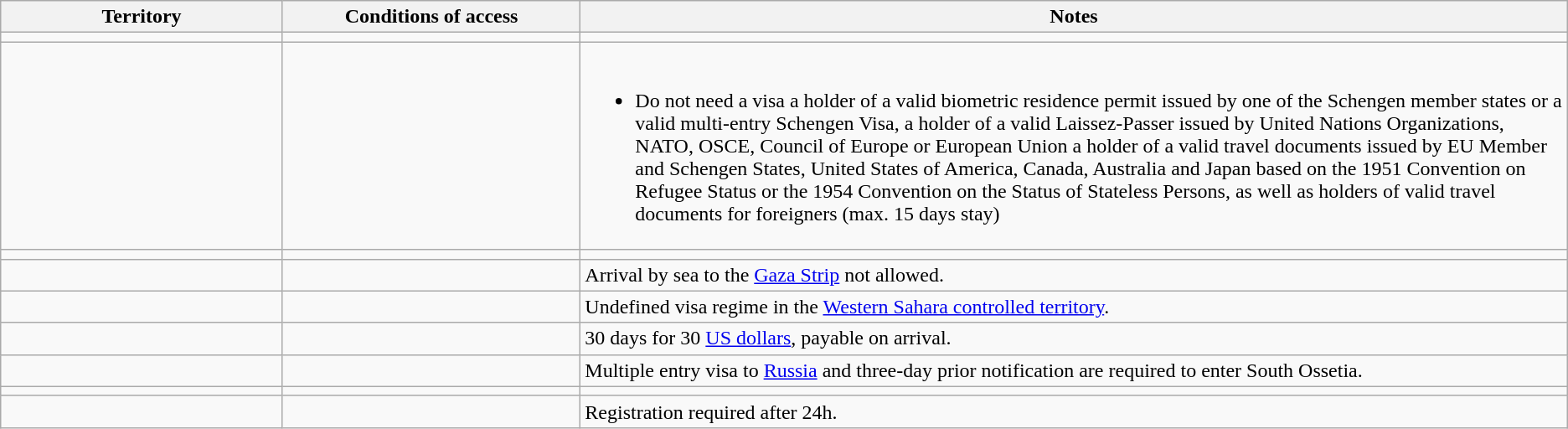<table class="wikitable" style="text-align: left; table-layout: fixed;">
<tr>
<th width="18%">Territory</th>
<th width="19%">Conditions of access</th>
<th>Notes</th>
</tr>
<tr>
<td></td>
<td></td>
<td></td>
</tr>
<tr>
<td></td>
<td></td>
<td><br><ul><li>Do not need a visa a holder of a valid biometric residence permit issued by one of the Schengen member states or a valid multi-entry Schengen Visa, a holder of a valid Laissez-Passer issued by United Nations Organizations, NATO, OSCE, Council of Europe or European Union a holder of a valid travel documents issued by EU Member and Schengen States, United States of America, Canada, Australia and Japan based on the 1951 Convention on Refugee Status or the 1954 Convention on the Status of Stateless Persons, as well as holders of valid travel documents for foreigners (max. 15 days stay)</li></ul></td>
</tr>
<tr>
<td></td>
<td></td>
<td></td>
</tr>
<tr>
<td></td>
<td></td>
<td>Arrival by sea to the <a href='#'>Gaza Strip</a> not allowed.</td>
</tr>
<tr>
<td></td>
<td></td>
<td>Undefined visa regime in the <a href='#'>Western Sahara controlled territory</a>.</td>
</tr>
<tr>
<td></td>
<td></td>
<td>30 days for 30 <a href='#'>US dollars</a>, payable on arrival.</td>
</tr>
<tr>
<td></td>
<td></td>
<td>Multiple entry visa to <a href='#'>Russia</a> and three-day prior notification are required to enter South Ossetia.</td>
</tr>
<tr>
<td></td>
<td></td>
<td></td>
</tr>
<tr>
<td></td>
<td></td>
<td>Registration required after 24h.</td>
</tr>
</table>
